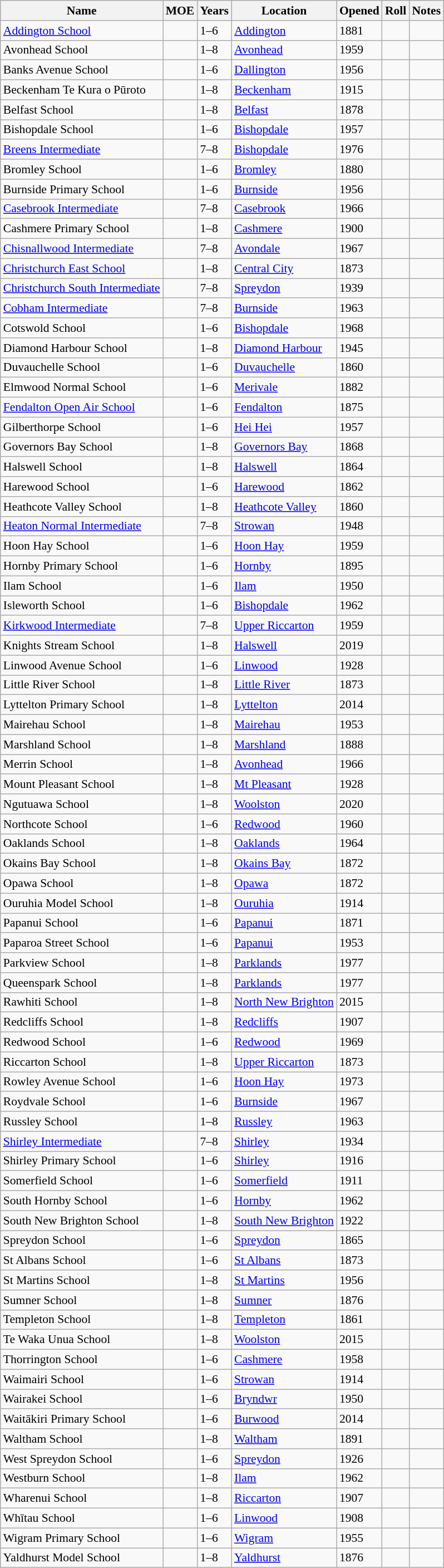<table class="wikitable sortable"  style="font-size:90%">
<tr>
<th>Name</th>
<th>MOE</th>
<th>Years</th>
<th>Location</th>
<th>Opened</th>
<th>Roll</th>
<th>Notes</th>
</tr>
<tr>
<td><a href='#'>Addington School</a></td>
<td></td>
<td>1–6</td>
<td><a href='#'>Addington</a></td>
<td>1881</td>
<td></td>
<td></td>
</tr>
<tr>
<td>Avonhead School</td>
<td></td>
<td>1–8</td>
<td><a href='#'>Avonhead</a></td>
<td>1959</td>
<td></td>
<td></td>
</tr>
<tr>
<td>Banks Avenue School</td>
<td></td>
<td>1–6</td>
<td><a href='#'>Dallington</a></td>
<td>1956</td>
<td></td>
<td></td>
</tr>
<tr>
<td>Beckenham Te Kura o Pūroto</td>
<td></td>
<td>1–8</td>
<td><a href='#'>Beckenham</a></td>
<td>1915</td>
<td></td>
<td></td>
</tr>
<tr>
<td>Belfast School</td>
<td></td>
<td>1–8</td>
<td><a href='#'>Belfast</a></td>
<td>1878</td>
<td></td>
<td></td>
</tr>
<tr>
<td>Bishopdale School</td>
<td></td>
<td>1–6</td>
<td><a href='#'>Bishopdale</a></td>
<td>1957</td>
<td></td>
<td></td>
</tr>
<tr>
<td><a href='#'>Breens Intermediate</a></td>
<td></td>
<td>7–8</td>
<td><a href='#'>Bishopdale</a></td>
<td>1976</td>
<td></td>
<td></td>
</tr>
<tr>
<td>Bromley School</td>
<td></td>
<td>1–6</td>
<td><a href='#'>Bromley</a></td>
<td>1880</td>
<td></td>
<td></td>
</tr>
<tr>
<td>Burnside Primary School</td>
<td></td>
<td>1–6</td>
<td><a href='#'>Burnside</a></td>
<td>1956</td>
<td></td>
<td></td>
</tr>
<tr>
<td><a href='#'>Casebrook Intermediate</a></td>
<td></td>
<td>7–8</td>
<td><a href='#'>Casebrook</a></td>
<td>1966</td>
<td></td>
<td></td>
</tr>
<tr>
<td>Cashmere Primary School</td>
<td></td>
<td>1–8</td>
<td><a href='#'>Cashmere</a></td>
<td>1900</td>
<td></td>
<td></td>
</tr>
<tr>
<td><a href='#'>Chisnallwood Intermediate</a></td>
<td></td>
<td>7–8</td>
<td><a href='#'>Avondale</a></td>
<td>1967</td>
<td></td>
<td></td>
</tr>
<tr>
<td><a href='#'>Christchurch East School</a></td>
<td></td>
<td>1–8</td>
<td><a href='#'>Central City</a></td>
<td>1873</td>
<td></td>
<td></td>
</tr>
<tr>
<td><a href='#'>Christchurch South Intermediate</a></td>
<td></td>
<td>7–8</td>
<td><a href='#'>Spreydon</a></td>
<td>1939</td>
<td></td>
<td></td>
</tr>
<tr>
<td><a href='#'>Cobham Intermediate</a></td>
<td></td>
<td>7–8</td>
<td><a href='#'>Burnside</a></td>
<td>1963</td>
<td></td>
<td></td>
</tr>
<tr>
<td>Cotswold School</td>
<td></td>
<td>1–6</td>
<td><a href='#'>Bishopdale</a></td>
<td>1968</td>
<td></td>
<td></td>
</tr>
<tr>
<td>Diamond Harbour School</td>
<td></td>
<td>1–8</td>
<td><a href='#'>Diamond Harbour</a></td>
<td>1945</td>
<td></td>
<td></td>
</tr>
<tr>
<td>Duvauchelle School</td>
<td></td>
<td>1–6</td>
<td><a href='#'>Duvauchelle</a></td>
<td>1860</td>
<td></td>
<td></td>
</tr>
<tr>
<td>Elmwood Normal School</td>
<td></td>
<td>1–6</td>
<td><a href='#'>Merivale</a></td>
<td>1882</td>
<td></td>
<td></td>
</tr>
<tr>
<td><a href='#'>Fendalton Open Air School</a></td>
<td></td>
<td>1–6</td>
<td><a href='#'>Fendalton</a></td>
<td>1875</td>
<td></td>
<td></td>
</tr>
<tr>
<td>Gilberthorpe School</td>
<td></td>
<td>1–6</td>
<td><a href='#'>Hei Hei</a></td>
<td>1957</td>
<td></td>
<td></td>
</tr>
<tr>
<td>Governors Bay School</td>
<td></td>
<td>1–8</td>
<td><a href='#'>Governors Bay</a></td>
<td>1868</td>
<td></td>
<td></td>
</tr>
<tr>
<td>Halswell School</td>
<td></td>
<td>1–8</td>
<td><a href='#'>Halswell</a></td>
<td>1864</td>
<td></td>
<td></td>
</tr>
<tr>
<td>Harewood School</td>
<td></td>
<td>1–6</td>
<td><a href='#'>Harewood</a></td>
<td>1862</td>
<td></td>
<td></td>
</tr>
<tr>
<td>Heathcote Valley School</td>
<td></td>
<td>1–8</td>
<td><a href='#'>Heathcote Valley</a></td>
<td>1860</td>
<td></td>
<td></td>
</tr>
<tr>
<td><a href='#'>Heaton Normal Intermediate</a></td>
<td></td>
<td>7–8</td>
<td><a href='#'>Strowan</a></td>
<td>1948</td>
<td></td>
<td></td>
</tr>
<tr>
<td>Hoon Hay School</td>
<td></td>
<td>1–6</td>
<td><a href='#'>Hoon Hay</a></td>
<td>1959</td>
<td></td>
<td></td>
</tr>
<tr>
<td>Hornby Primary School</td>
<td></td>
<td>1–6</td>
<td><a href='#'>Hornby</a></td>
<td>1895</td>
<td></td>
<td></td>
</tr>
<tr>
<td>Ilam School</td>
<td></td>
<td>1–6</td>
<td><a href='#'>Ilam</a></td>
<td>1950</td>
<td></td>
<td></td>
</tr>
<tr>
<td>Isleworth School</td>
<td></td>
<td>1–6</td>
<td><a href='#'>Bishopdale</a></td>
<td>1962</td>
<td></td>
<td></td>
</tr>
<tr>
<td><a href='#'>Kirkwood Intermediate</a></td>
<td></td>
<td>7–8</td>
<td><a href='#'>Upper Riccarton</a></td>
<td>1959</td>
<td></td>
<td></td>
</tr>
<tr>
<td>Knights Stream School</td>
<td></td>
<td>1–8</td>
<td><a href='#'>Halswell</a></td>
<td>2019</td>
<td></td>
<td></td>
</tr>
<tr>
<td>Linwood Avenue School</td>
<td></td>
<td>1–6</td>
<td><a href='#'>Linwood</a></td>
<td>1928</td>
<td></td>
<td></td>
</tr>
<tr>
<td>Little River School</td>
<td></td>
<td>1–8</td>
<td><a href='#'>Little River</a></td>
<td>1873</td>
<td></td>
<td></td>
</tr>
<tr>
<td>Lyttelton Primary School</td>
<td></td>
<td>1–8</td>
<td><a href='#'>Lyttelton</a></td>
<td>2014</td>
<td></td>
<td></td>
</tr>
<tr>
<td>Mairehau School</td>
<td></td>
<td>1–8</td>
<td><a href='#'>Mairehau</a></td>
<td>1953</td>
<td></td>
<td></td>
</tr>
<tr>
<td>Marshland School</td>
<td></td>
<td>1–8</td>
<td><a href='#'>Marshland</a></td>
<td>1888</td>
<td></td>
<td></td>
</tr>
<tr>
<td>Merrin School</td>
<td></td>
<td>1–8</td>
<td><a href='#'>Avonhead</a></td>
<td>1966</td>
<td></td>
<td></td>
</tr>
<tr>
<td>Mount Pleasant School</td>
<td></td>
<td>1–8</td>
<td><a href='#'>Mt Pleasant</a></td>
<td>1928</td>
<td></td>
<td></td>
</tr>
<tr>
<td>Ngutuawa School</td>
<td></td>
<td>1–8</td>
<td><a href='#'>Woolston</a></td>
<td>2020</td>
<td></td>
<td></td>
</tr>
<tr>
<td>Northcote School</td>
<td></td>
<td>1–6</td>
<td><a href='#'>Redwood</a></td>
<td>1960</td>
<td></td>
<td></td>
</tr>
<tr>
<td>Oaklands School</td>
<td></td>
<td>1–8</td>
<td><a href='#'>Oaklands</a></td>
<td>1964</td>
<td></td>
<td></td>
</tr>
<tr>
<td>Okains Bay School</td>
<td></td>
<td>1–8</td>
<td><a href='#'>Okains Bay</a></td>
<td>1872</td>
<td></td>
<td></td>
</tr>
<tr>
<td>Opawa School</td>
<td></td>
<td>1–8</td>
<td><a href='#'>Opawa</a></td>
<td>1872</td>
<td></td>
<td></td>
</tr>
<tr>
<td>Ouruhia Model School</td>
<td></td>
<td>1–8</td>
<td><a href='#'>Ouruhia</a></td>
<td>1914</td>
<td></td>
<td></td>
</tr>
<tr>
<td>Papanui School</td>
<td></td>
<td>1–6</td>
<td><a href='#'>Papanui</a></td>
<td>1871</td>
<td></td>
<td></td>
</tr>
<tr>
<td>Paparoa Street School</td>
<td></td>
<td>1–6</td>
<td><a href='#'>Papanui</a></td>
<td>1953</td>
<td></td>
<td></td>
</tr>
<tr>
<td>Parkview School</td>
<td></td>
<td>1–8</td>
<td><a href='#'>Parklands</a></td>
<td>1977</td>
<td></td>
<td></td>
</tr>
<tr>
<td>Queenspark School</td>
<td></td>
<td>1–8</td>
<td><a href='#'>Parklands</a></td>
<td>1977</td>
<td></td>
<td></td>
</tr>
<tr>
<td>Rawhiti School</td>
<td></td>
<td>1–8</td>
<td><a href='#'>North New Brighton</a></td>
<td>2015</td>
<td></td>
<td></td>
</tr>
<tr>
<td>Redcliffs School</td>
<td></td>
<td>1–8</td>
<td><a href='#'>Redcliffs</a></td>
<td>1907</td>
<td></td>
<td></td>
</tr>
<tr>
<td>Redwood School</td>
<td></td>
<td>1–6</td>
<td><a href='#'>Redwood</a></td>
<td>1969</td>
<td></td>
<td></td>
</tr>
<tr>
<td>Riccarton School</td>
<td></td>
<td>1–8</td>
<td><a href='#'>Upper Riccarton</a></td>
<td>1873</td>
<td></td>
<td></td>
</tr>
<tr>
<td>Rowley Avenue School</td>
<td></td>
<td>1–6</td>
<td><a href='#'>Hoon Hay</a></td>
<td>1973</td>
<td></td>
<td></td>
</tr>
<tr>
<td>Roydvale School</td>
<td></td>
<td>1–6</td>
<td><a href='#'>Burnside</a></td>
<td>1967</td>
<td></td>
<td></td>
</tr>
<tr>
<td>Russley School</td>
<td></td>
<td>1–8</td>
<td><a href='#'>Russley</a></td>
<td>1963</td>
<td></td>
<td></td>
</tr>
<tr>
<td><a href='#'>Shirley Intermediate</a></td>
<td></td>
<td>7–8</td>
<td><a href='#'>Shirley</a></td>
<td>1934</td>
<td></td>
<td></td>
</tr>
<tr>
<td>Shirley Primary School</td>
<td></td>
<td>1–6</td>
<td><a href='#'>Shirley</a></td>
<td>1916</td>
<td></td>
<td></td>
</tr>
<tr>
<td>Somerfield School</td>
<td></td>
<td>1–6</td>
<td><a href='#'>Somerfield</a></td>
<td>1911</td>
<td></td>
<td></td>
</tr>
<tr>
<td>South Hornby School</td>
<td></td>
<td>1–6</td>
<td><a href='#'>Hornby</a></td>
<td>1962</td>
<td></td>
<td></td>
</tr>
<tr>
<td>South New Brighton School</td>
<td></td>
<td>1–8</td>
<td><a href='#'>South New Brighton</a></td>
<td>1922</td>
<td></td>
<td></td>
</tr>
<tr>
<td>Spreydon School</td>
<td></td>
<td>1–6</td>
<td><a href='#'>Spreydon</a></td>
<td>1865</td>
<td></td>
<td></td>
</tr>
<tr>
<td>St Albans School</td>
<td></td>
<td>1–6</td>
<td><a href='#'>St Albans</a></td>
<td>1873</td>
<td></td>
<td></td>
</tr>
<tr>
<td>St Martins School</td>
<td></td>
<td>1–8</td>
<td><a href='#'>St Martins</a></td>
<td>1956</td>
<td></td>
<td></td>
</tr>
<tr>
<td>Sumner School</td>
<td></td>
<td>1–8</td>
<td><a href='#'>Sumner</a></td>
<td>1876</td>
<td></td>
<td></td>
</tr>
<tr>
<td>Templeton School</td>
<td></td>
<td>1–8</td>
<td><a href='#'>Templeton</a></td>
<td>1861</td>
<td></td>
<td></td>
</tr>
<tr>
<td>Te Waka Unua School</td>
<td></td>
<td>1–8</td>
<td><a href='#'>Woolston</a></td>
<td>2015</td>
<td></td>
<td></td>
</tr>
<tr>
<td>Thorrington School</td>
<td></td>
<td>1–6</td>
<td><a href='#'>Cashmere</a></td>
<td>1958</td>
<td></td>
<td></td>
</tr>
<tr>
<td>Waimairi School</td>
<td></td>
<td>1–6</td>
<td><a href='#'>Strowan</a></td>
<td>1914</td>
<td></td>
<td></td>
</tr>
<tr>
<td>Wairakei School</td>
<td></td>
<td>1–6</td>
<td><a href='#'>Bryndwr</a></td>
<td>1950</td>
<td></td>
<td></td>
</tr>
<tr>
<td>Waitākiri Primary School</td>
<td></td>
<td>1–6</td>
<td><a href='#'>Burwood</a></td>
<td>2014</td>
<td></td>
<td></td>
</tr>
<tr>
<td>Waltham School</td>
<td></td>
<td>1–8</td>
<td><a href='#'>Waltham</a></td>
<td>1891</td>
<td></td>
<td></td>
</tr>
<tr>
<td>West Spreydon School</td>
<td></td>
<td>1–6</td>
<td><a href='#'>Spreydon</a></td>
<td>1926</td>
<td></td>
<td></td>
</tr>
<tr>
<td>Westburn School</td>
<td></td>
<td>1–8</td>
<td><a href='#'>Ilam</a></td>
<td>1962</td>
<td></td>
<td></td>
</tr>
<tr>
<td>Wharenui School</td>
<td></td>
<td>1–8</td>
<td><a href='#'>Riccarton</a></td>
<td>1907</td>
<td></td>
<td></td>
</tr>
<tr>
<td>Whītau School</td>
<td></td>
<td>1–6</td>
<td><a href='#'>Linwood</a></td>
<td>1908</td>
<td></td>
<td></td>
</tr>
<tr>
<td>Wigram Primary School</td>
<td></td>
<td>1–6</td>
<td><a href='#'>Wigram</a></td>
<td>1955</td>
<td></td>
<td></td>
</tr>
<tr>
<td>Yaldhurst Model School</td>
<td></td>
<td>1–8</td>
<td><a href='#'>Yaldhurst</a></td>
<td>1876</td>
<td></td>
<td></td>
</tr>
</table>
